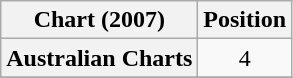<table class="wikitable sortable plainrowheaders" style="text-align:center">
<tr>
<th scope="col">Chart (2007)</th>
<th scope="col">Position</th>
</tr>
<tr>
<th scope="row">Australian Charts</th>
<td>4</td>
</tr>
<tr>
</tr>
</table>
